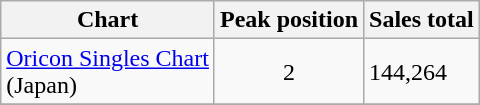<table class="wikitable">
<tr>
<th>Chart</th>
<th>Peak position</th>
<th>Sales total</th>
</tr>
<tr>
<td><a href='#'>Oricon Singles Chart</a><br>(Japan)</td>
<td align="center">2</td>
<td>144,264</td>
</tr>
<tr>
</tr>
</table>
